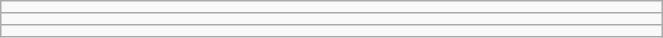<table class="wikitable" style=" text-align:center; font-size:110%;" width="35%">
<tr>
<td></td>
</tr>
<tr>
<td></td>
</tr>
<tr>
<td></td>
</tr>
</table>
